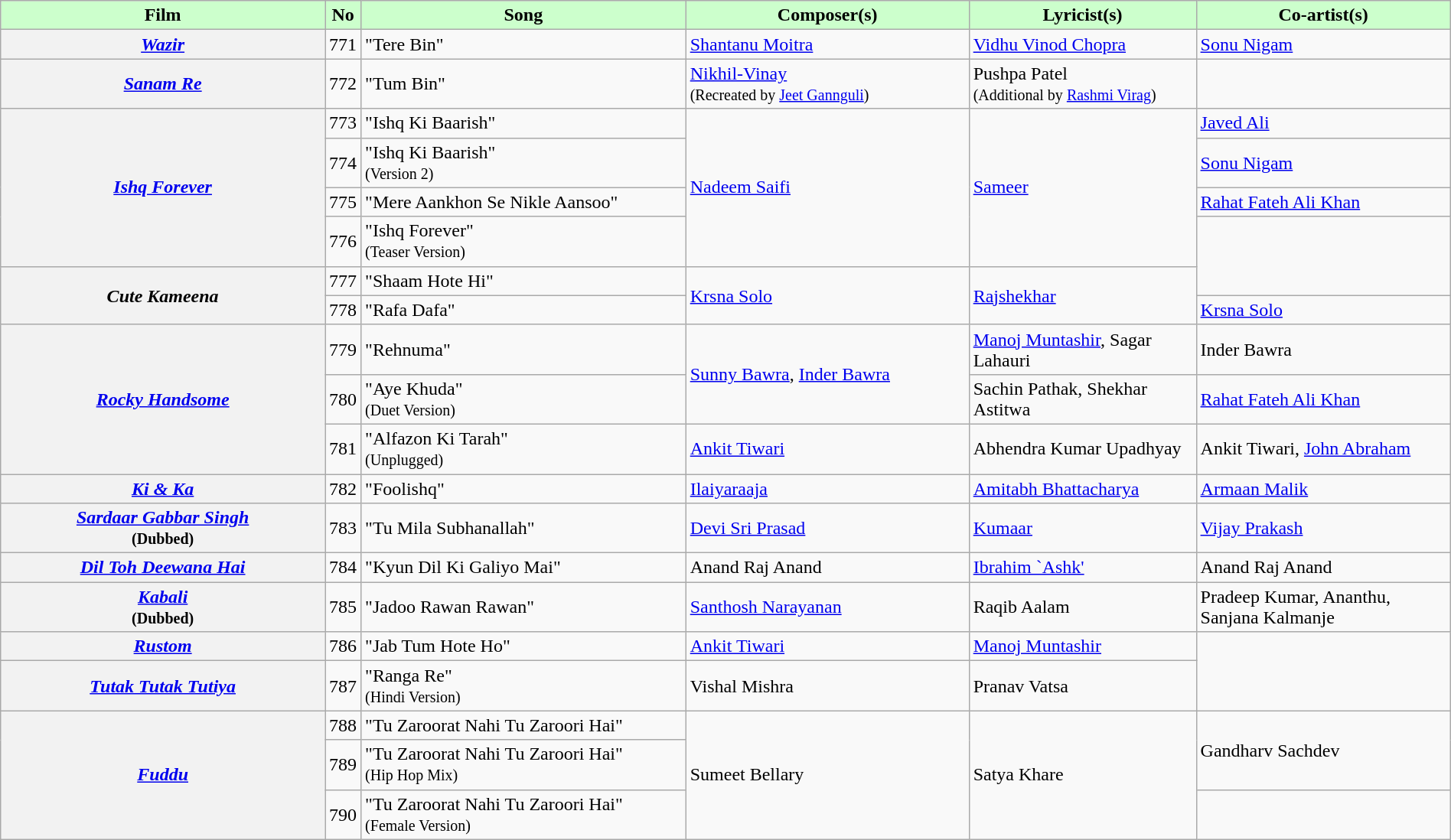<table class="wikitable plainrowheaders" style="width:100%; textcolor:#000">
<tr style="background:#cfc; text-align:center;">
<td scope="col" style="width:23%;"><strong>Film</strong></td>
<td><strong>No</strong></td>
<td scope="col" style="width:23%;"><strong>Song</strong></td>
<td scope="col" style="width:20%;"><strong>Composer(s)</strong></td>
<td scope="col" style="width:16%;"><strong>Lyricist(s)</strong></td>
<td scope="col" style="width:18%;"><strong>Co-artist(s)</strong></td>
</tr>
<tr>
<th scope="row"><em><a href='#'>Wazir</a></em></th>
<td>771</td>
<td>"Tere Bin"</td>
<td><a href='#'>Shantanu Moitra</a></td>
<td><a href='#'>Vidhu Vinod Chopra</a></td>
<td><a href='#'>Sonu Nigam</a></td>
</tr>
<tr>
<th scope="row"><em><a href='#'>Sanam Re</a></em></th>
<td>772</td>
<td>"Tum Bin"</td>
<td><a href='#'>Nikhil-Vinay</a><br><small>(Recreated by <a href='#'>Jeet Gannguli</a>)</small></td>
<td>Pushpa Patel<br><small>(Additional by <a href='#'>Rashmi Virag</a>)</small></td>
<td></td>
</tr>
<tr>
<th scope="row" rowspan="4"><em><a href='#'>Ishq Forever</a></em></th>
<td>773</td>
<td>"Ishq Ki Baarish"</td>
<td rowspan="4"><a href='#'>Nadeem Saifi</a></td>
<td rowspan="4"><a href='#'>Sameer</a></td>
<td><a href='#'>Javed Ali</a></td>
</tr>
<tr>
<td>774</td>
<td>"Ishq Ki Baarish"<br><small>(Version 2)</small></td>
<td><a href='#'>Sonu Nigam</a></td>
</tr>
<tr>
<td>775</td>
<td>"Mere Aankhon Se Nikle Aansoo"</td>
<td><a href='#'>Rahat Fateh Ali Khan</a></td>
</tr>
<tr>
<td>776</td>
<td>"Ishq Forever"<br><small>(Teaser Version)</small></td>
<td rowspan="2"></td>
</tr>
<tr>
<th scope="row" rowspan="2"><em>Cute Kameena</em></th>
<td>777</td>
<td>"Shaam Hote Hi"</td>
<td rowspan="2"><a href='#'>Krsna Solo</a></td>
<td rowspan="2"><a href='#'>Rajshekhar</a></td>
</tr>
<tr>
<td>778</td>
<td>"Rafa Dafa"</td>
<td><a href='#'>Krsna Solo</a></td>
</tr>
<tr>
<th scope="row" rowspan="3"><em><a href='#'>Rocky Handsome</a></em></th>
<td>779</td>
<td>"Rehnuma"</td>
<td rowspan="2"><a href='#'>Sunny Bawra</a>, <a href='#'>Inder Bawra</a></td>
<td><a href='#'>Manoj Muntashir</a>, Sagar Lahauri</td>
<td>Inder Bawra</td>
</tr>
<tr>
<td>780</td>
<td>"Aye Khuda"<br><small>(Duet Version)</small></td>
<td>Sachin Pathak, Shekhar Astitwa</td>
<td><a href='#'>Rahat Fateh Ali Khan</a></td>
</tr>
<tr>
<td>781</td>
<td>"Alfazon Ki Tarah"<br><small>(Unplugged)</small></td>
<td><a href='#'>Ankit Tiwari</a></td>
<td>Abhendra Kumar Upadhyay</td>
<td>Ankit Tiwari, <a href='#'>John Abraham</a></td>
</tr>
<tr>
<th scope="row"><em><a href='#'>Ki & Ka</a></em></th>
<td>782</td>
<td>"Foolishq"</td>
<td><a href='#'>Ilaiyaraaja</a></td>
<td><a href='#'>Amitabh Bhattacharya</a></td>
<td><a href='#'>Armaan Malik</a></td>
</tr>
<tr>
<th scope="row"><em><a href='#'>Sardaar Gabbar Singh</a></em><br><small>(Dubbed)</small></th>
<td>783</td>
<td>"Tu Mila Subhanallah"</td>
<td><a href='#'>Devi Sri Prasad</a></td>
<td><a href='#'>Kumaar</a></td>
<td><a href='#'>Vijay Prakash</a></td>
</tr>
<tr>
<th scope="row"><em><a href='#'>Dil Toh Deewana Hai</a></em></th>
<td>784</td>
<td>"Kyun Dil Ki Galiyo Mai"</td>
<td>Anand Raj Anand</td>
<td><a href='#'>Ibrahim `Ashk'</a></td>
<td>Anand Raj Anand</td>
</tr>
<tr>
<th scope="row"><em><a href='#'>Kabali</a></em><br><small>(Dubbed)</small></th>
<td>785</td>
<td>"Jadoo Rawan Rawan"</td>
<td><a href='#'>Santhosh Narayanan</a></td>
<td>Raqib Aalam</td>
<td>Pradeep Kumar, Ananthu, Sanjana Kalmanje</td>
</tr>
<tr>
<th scope="row"><em><a href='#'>Rustom</a></em></th>
<td>786</td>
<td>"Jab Tum Hote Ho"</td>
<td><a href='#'>Ankit Tiwari</a></td>
<td><a href='#'>Manoj Muntashir</a></td>
<td rowspan="2"></td>
</tr>
<tr>
<th scope="row"><em><a href='#'>Tutak Tutak Tutiya</a></em></th>
<td>787</td>
<td>"Ranga Re"<br><small>(Hindi Version)</small></td>
<td>Vishal Mishra</td>
<td>Pranav Vatsa</td>
</tr>
<tr>
<th scope="row" rowspan="3"><em><a href='#'>Fuddu</a></em></th>
<td>788</td>
<td>"Tu Zaroorat Nahi Tu Zaroori Hai"</td>
<td rowspan="3">Sumeet Bellary</td>
<td rowspan="3">Satya Khare</td>
<td rowspan="2">Gandharv Sachdev</td>
</tr>
<tr>
<td>789</td>
<td>"Tu Zaroorat Nahi Tu Zaroori Hai"<br><small>(Hip Hop Mix)</small></td>
</tr>
<tr>
<td>790</td>
<td>"Tu Zaroorat Nahi Tu Zaroori Hai"<br><small>(Female Version)</small></td>
<td></td>
</tr>
</table>
